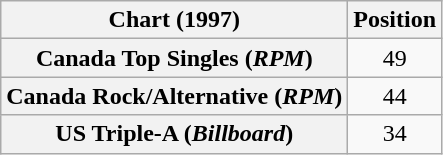<table class="wikitable sortable plainrowheaders" style="text-align:center">
<tr>
<th>Chart (1997)</th>
<th>Position</th>
</tr>
<tr>
<th scope="row">Canada Top Singles (<em>RPM</em>)</th>
<td>49</td>
</tr>
<tr>
<th scope="row">Canada Rock/Alternative (<em>RPM</em>)</th>
<td>44</td>
</tr>
<tr>
<th scope="row">US Triple-A (<em>Billboard</em>)</th>
<td>34</td>
</tr>
</table>
